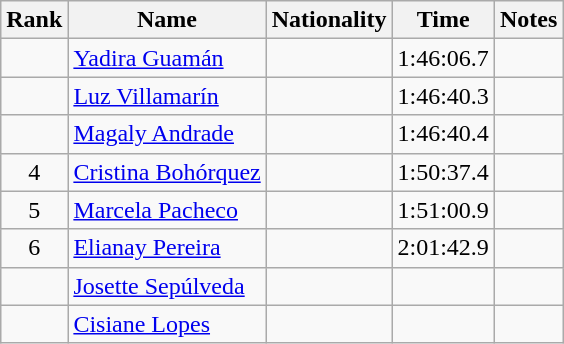<table class="wikitable sortable" style="text-align:center">
<tr>
<th>Rank</th>
<th>Name</th>
<th>Nationality</th>
<th>Time</th>
<th>Notes</th>
</tr>
<tr>
<td></td>
<td align=left><a href='#'>Yadira Guamán</a></td>
<td align=left></td>
<td>1:46:06.7</td>
<td></td>
</tr>
<tr>
<td></td>
<td align=left><a href='#'>Luz Villamarín</a></td>
<td align=left></td>
<td>1:46:40.3</td>
<td><strong></strong></td>
</tr>
<tr>
<td></td>
<td align=left><a href='#'>Magaly Andrade</a></td>
<td align=left></td>
<td>1:46:40.4</td>
<td><strong></strong></td>
</tr>
<tr>
<td>4</td>
<td align=left><a href='#'>Cristina Bohórquez</a></td>
<td align=left></td>
<td>1:50:37.4</td>
<td><strong></strong></td>
</tr>
<tr>
<td>5</td>
<td align=left><a href='#'>Marcela Pacheco</a></td>
<td align=left></td>
<td>1:51:00.9</td>
<td><strong></strong></td>
</tr>
<tr>
<td>6</td>
<td align=left><a href='#'>Elianay Pereira</a></td>
<td align=left></td>
<td>2:01:42.9</td>
<td></td>
</tr>
<tr>
<td></td>
<td align=left><a href='#'>Josette Sepúlveda</a></td>
<td align=left></td>
<td></td>
<td></td>
</tr>
<tr>
<td></td>
<td align=left><a href='#'>Cisiane Lopes</a></td>
<td align=left></td>
<td></td>
<td></td>
</tr>
</table>
